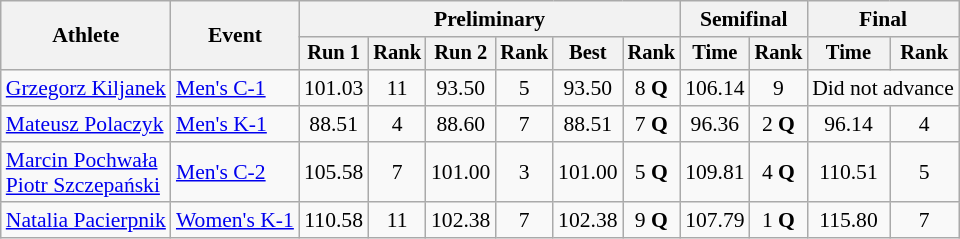<table class=wikitable style="font-size:90%">
<tr>
<th rowspan="2">Athlete</th>
<th rowspan="2">Event</th>
<th colspan="6">Preliminary</th>
<th colspan="2">Semifinal</th>
<th colspan="2">Final</th>
</tr>
<tr style="font-size:95%">
<th>Run 1</th>
<th>Rank</th>
<th>Run 2</th>
<th>Rank</th>
<th>Best</th>
<th>Rank</th>
<th>Time</th>
<th>Rank</th>
<th>Time</th>
<th>Rank</th>
</tr>
<tr align=center>
<td align=left><a href='#'>Grzegorz Kiljanek</a></td>
<td align=left><a href='#'>Men's C-1</a></td>
<td>101.03</td>
<td>11</td>
<td>93.50</td>
<td>5</td>
<td>93.50</td>
<td>8 <strong>Q</strong></td>
<td>106.14</td>
<td>9</td>
<td colspan=2>Did not advance</td>
</tr>
<tr align=center>
<td align=left><a href='#'>Mateusz Polaczyk</a></td>
<td align=left><a href='#'>Men's K-1</a></td>
<td>88.51</td>
<td>4</td>
<td>88.60</td>
<td>7</td>
<td>88.51</td>
<td>7 <strong>Q</strong></td>
<td>96.36</td>
<td>2 <strong>Q</strong></td>
<td>96.14</td>
<td>4</td>
</tr>
<tr align=center>
<td align=left><a href='#'>Marcin Pochwała</a><br><a href='#'>Piotr Szczepański</a></td>
<td align=left><a href='#'>Men's C-2</a></td>
<td>105.58</td>
<td>7</td>
<td>101.00</td>
<td>3</td>
<td>101.00</td>
<td>5 <strong>Q</strong></td>
<td>109.81</td>
<td>4 <strong>Q</strong></td>
<td>110.51</td>
<td>5</td>
</tr>
<tr align=center>
<td align=left><a href='#'>Natalia Pacierpnik</a></td>
<td align=left><a href='#'>Women's K-1</a></td>
<td>110.58</td>
<td>11</td>
<td>102.38</td>
<td>7</td>
<td>102.38</td>
<td>9 <strong>Q</strong></td>
<td>107.79</td>
<td>1 <strong>Q</strong></td>
<td>115.80</td>
<td>7</td>
</tr>
</table>
